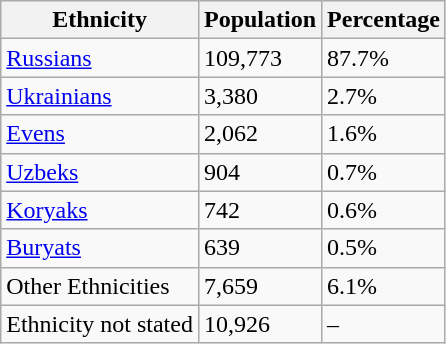<table class="wikitable">
<tr>
<th>Ethnicity</th>
<th>Population</th>
<th>Percentage</th>
</tr>
<tr>
<td><a href='#'>Russians</a></td>
<td>109,773</td>
<td>87.7%</td>
</tr>
<tr>
<td><a href='#'>Ukrainians</a></td>
<td>3,380</td>
<td>2.7%</td>
</tr>
<tr>
<td><a href='#'>Evens</a></td>
<td>2,062</td>
<td>1.6%</td>
</tr>
<tr>
<td><a href='#'>Uzbeks</a></td>
<td>904</td>
<td>0.7%</td>
</tr>
<tr>
<td><a href='#'>Koryaks</a></td>
<td>742</td>
<td>0.6%</td>
</tr>
<tr>
<td><a href='#'>Buryats</a></td>
<td>639</td>
<td>0.5%</td>
</tr>
<tr>
<td>Other Ethnicities</td>
<td>7,659</td>
<td>6.1%</td>
</tr>
<tr>
<td>Ethnicity not stated</td>
<td>10,926</td>
<td>–</td>
</tr>
</table>
